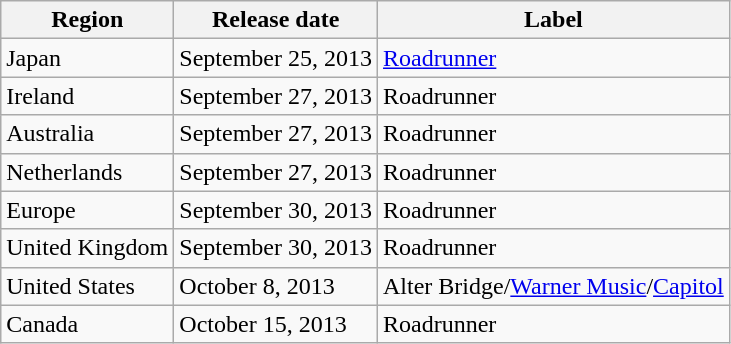<table class="wikitable">
<tr>
<th>Region</th>
<th>Release date</th>
<th>Label</th>
</tr>
<tr>
<td>Japan</td>
<td>September 25, 2013</td>
<td><a href='#'>Roadrunner</a></td>
</tr>
<tr>
<td>Ireland</td>
<td>September 27, 2013</td>
<td>Roadrunner</td>
</tr>
<tr>
<td>Australia</td>
<td>September 27, 2013</td>
<td>Roadrunner</td>
</tr>
<tr>
<td>Netherlands</td>
<td>September 27, 2013</td>
<td>Roadrunner</td>
</tr>
<tr>
<td>Europe</td>
<td>September 30, 2013</td>
<td>Roadrunner</td>
</tr>
<tr>
<td>United Kingdom</td>
<td>September 30, 2013</td>
<td>Roadrunner</td>
</tr>
<tr>
<td>United States</td>
<td>October 8, 2013</td>
<td>Alter Bridge/<a href='#'>Warner Music</a>/<a href='#'>Capitol</a></td>
</tr>
<tr>
<td>Canada</td>
<td>October 15, 2013</td>
<td>Roadrunner</td>
</tr>
</table>
